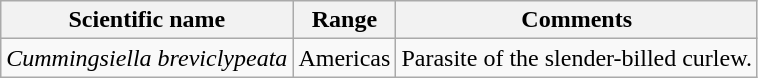<table class="wikitable">
<tr>
<th>Scientific name</th>
<th>Range</th>
<th class="unsortable">Comments</th>
</tr>
<tr>
<td><em>Cummingsiella breviclypeata</em></td>
<td>Americas</td>
<td>Parasite of the slender-billed curlew.</td>
</tr>
</table>
